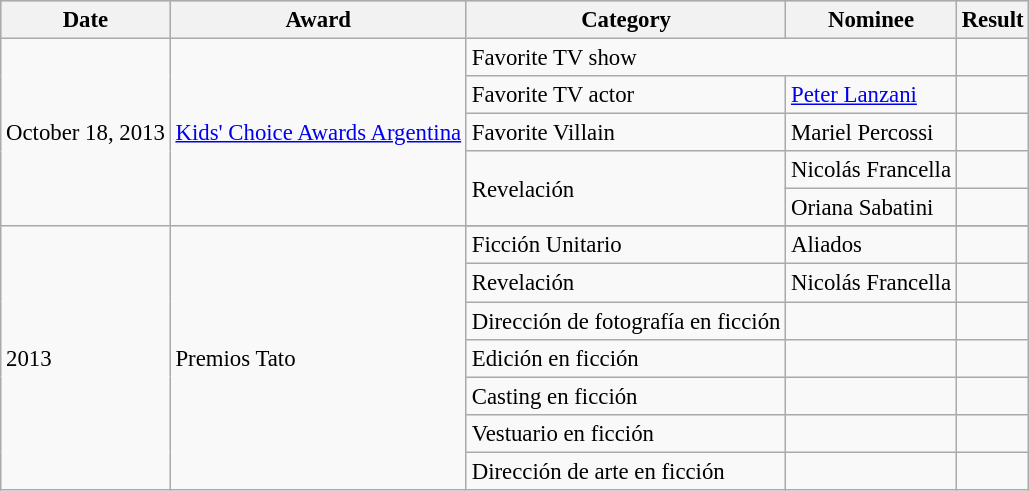<table class="wikitable" style="font-size: 95%;">
<tr align="center" bgcolor="#cccccc">
<th>Date</th>
<th>Award</th>
<th>Category</th>
<th>Nominee</th>
<th>Result</th>
</tr>
<tr>
<td rowspan="5">October 18, 2013</td>
<td rowspan="5"><a href='#'>Kids' Choice Awards Argentina</a></td>
<td colspan="2">Favorite TV show</td>
<td></td>
</tr>
<tr>
<td>Favorite TV actor</td>
<td><a href='#'>Peter Lanzani</a></td>
<td></td>
</tr>
<tr>
<td>Favorite Villain</td>
<td>Mariel Percossi</td>
<td></td>
</tr>
<tr>
<td rowspan="2">Revelación</td>
<td>Nicolás Francella</td>
<td></td>
</tr>
<tr>
<td>Oriana Sabatini</td>
<td></td>
</tr>
<tr>
<td rowspan="8">2013</td>
<td rowspan="8">Premios Tato</td>
</tr>
<tr>
<td>Ficción Unitario</td>
<td>Aliados</td>
<td></td>
</tr>
<tr>
<td>Revelación</td>
<td>Nicolás Francella</td>
<td></td>
</tr>
<tr>
<td>Dirección de fotografía en ficción</td>
<td></td>
<td></td>
</tr>
<tr>
<td>Edición en ficción</td>
<td></td>
<td></td>
</tr>
<tr>
<td>Casting en ficción</td>
<td></td>
<td></td>
</tr>
<tr>
<td>Vestuario en ficción</td>
<td></td>
<td></td>
</tr>
<tr>
<td>Dirección de arte en ficción</td>
<td></td>
<td></td>
</tr>
</table>
